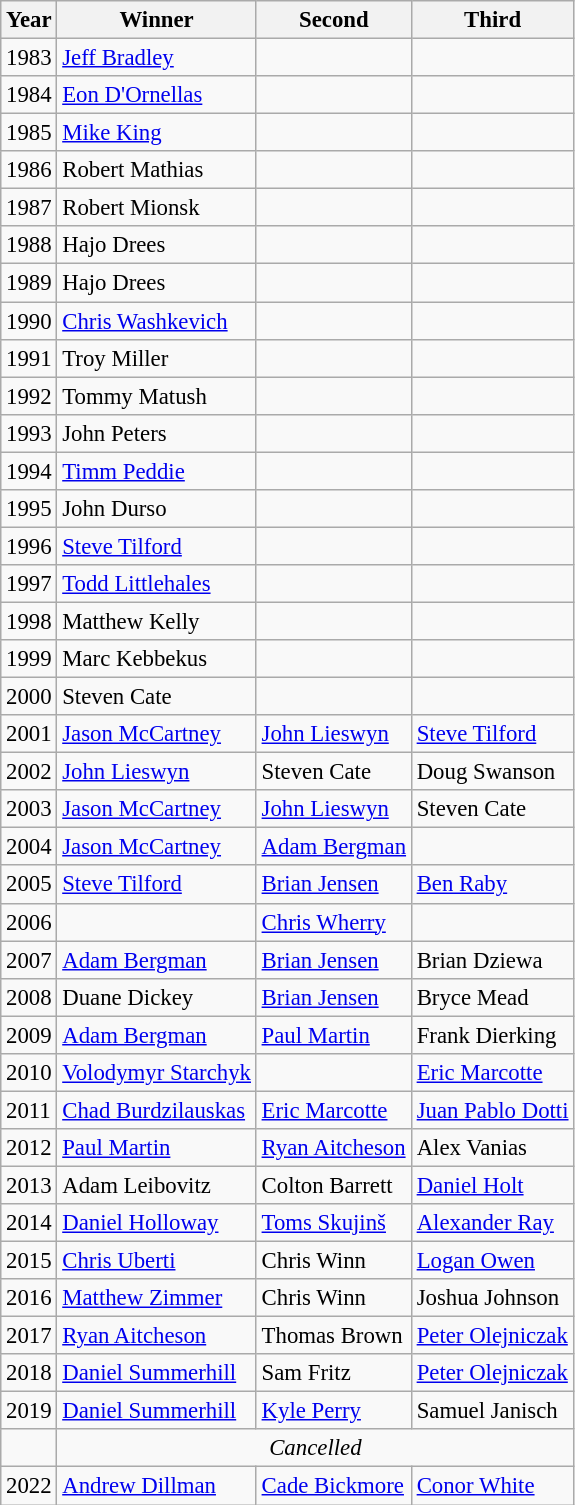<table class="wikitable sortable" style="font-size:95%">
<tr>
<th>Year</th>
<th>Winner</th>
<th>Second</th>
<th>Third</th>
</tr>
<tr>
<td>1983</td>
<td> <a href='#'>Jeff Bradley</a></td>
<td></td>
<td></td>
</tr>
<tr>
<td>1984</td>
<td> <a href='#'>Eon D'Ornellas</a></td>
<td></td>
<td></td>
</tr>
<tr>
<td>1985</td>
<td> <a href='#'>Mike King</a></td>
<td></td>
<td></td>
</tr>
<tr>
<td>1986</td>
<td> Robert Mathias</td>
<td></td>
<td></td>
</tr>
<tr>
<td>1987</td>
<td> Robert Mionsk</td>
<td></td>
<td></td>
</tr>
<tr>
<td>1988</td>
<td> Hajo Drees</td>
<td></td>
<td></td>
</tr>
<tr>
<td>1989</td>
<td> Hajo Drees</td>
<td></td>
<td></td>
</tr>
<tr>
<td>1990</td>
<td> <a href='#'>Chris Washkevich</a></td>
<td></td>
<td></td>
</tr>
<tr>
<td>1991</td>
<td> Troy Miller</td>
<td></td>
<td></td>
</tr>
<tr>
<td>1992</td>
<td> Tommy Matush</td>
<td></td>
<td></td>
</tr>
<tr>
<td>1993</td>
<td> John Peters</td>
<td></td>
<td></td>
</tr>
<tr>
<td>1994</td>
<td> <a href='#'>Timm Peddie</a></td>
<td></td>
<td></td>
</tr>
<tr>
<td>1995</td>
<td> John Durso</td>
<td></td>
<td></td>
</tr>
<tr>
<td>1996</td>
<td> <a href='#'>Steve Tilford</a></td>
<td></td>
<td></td>
</tr>
<tr>
<td>1997</td>
<td> <a href='#'>Todd Littlehales</a></td>
<td></td>
<td></td>
</tr>
<tr>
<td>1998</td>
<td> Matthew Kelly</td>
<td></td>
<td></td>
</tr>
<tr>
<td>1999</td>
<td> Marc Kebbekus</td>
<td></td>
<td></td>
</tr>
<tr>
<td>2000</td>
<td> Steven Cate</td>
<td></td>
<td></td>
</tr>
<tr>
<td>2001</td>
<td> <a href='#'>Jason McCartney</a></td>
<td> <a href='#'>John Lieswyn</a></td>
<td> <a href='#'>Steve Tilford</a></td>
</tr>
<tr>
<td>2002</td>
<td> <a href='#'>John Lieswyn</a></td>
<td> Steven Cate</td>
<td> Doug Swanson</td>
</tr>
<tr>
<td>2003</td>
<td> <a href='#'>Jason McCartney</a></td>
<td> <a href='#'>John Lieswyn</a></td>
<td> Steven Cate</td>
</tr>
<tr>
<td>2004</td>
<td> <a href='#'>Jason McCartney</a></td>
<td> <a href='#'>Adam Bergman</a></td>
<td> </td>
</tr>
<tr>
<td>2005</td>
<td> <a href='#'>Steve Tilford</a></td>
<td> <a href='#'>Brian Jensen</a></td>
<td> <a href='#'>Ben Raby</a></td>
</tr>
<tr>
<td>2006</td>
<td> </td>
<td> <a href='#'>Chris Wherry</a></td>
<td> </td>
</tr>
<tr>
<td>2007</td>
<td> <a href='#'>Adam Bergman</a></td>
<td> <a href='#'>Brian Jensen</a></td>
<td> Brian Dziewa</td>
</tr>
<tr>
<td>2008</td>
<td> Duane Dickey</td>
<td> <a href='#'>Brian Jensen</a></td>
<td> Bryce Mead</td>
</tr>
<tr>
<td>2009</td>
<td> <a href='#'>Adam Bergman</a></td>
<td> <a href='#'>Paul Martin</a></td>
<td> Frank Dierking</td>
</tr>
<tr>
<td>2010</td>
<td> <a href='#'>Volodymyr Starchyk</a></td>
<td> </td>
<td> <a href='#'>Eric Marcotte</a></td>
</tr>
<tr>
<td>2011</td>
<td> <a href='#'>Chad Burdzilauskas</a></td>
<td> <a href='#'>Eric Marcotte</a></td>
<td> <a href='#'>Juan Pablo Dotti</a></td>
</tr>
<tr>
<td>2012</td>
<td> <a href='#'>Paul Martin</a></td>
<td> <a href='#'>Ryan Aitcheson</a></td>
<td> Alex Vanias</td>
</tr>
<tr>
<td>2013</td>
<td> Adam Leibovitz</td>
<td> Colton Barrett</td>
<td> <a href='#'>Daniel Holt</a></td>
</tr>
<tr>
<td>2014</td>
<td> <a href='#'>Daniel Holloway</a></td>
<td> <a href='#'>Toms Skujinš</a></td>
<td> <a href='#'>Alexander Ray</a></td>
</tr>
<tr>
<td>2015</td>
<td> <a href='#'>Chris Uberti</a></td>
<td> Chris Winn</td>
<td> <a href='#'>Logan Owen</a></td>
</tr>
<tr>
<td>2016</td>
<td> <a href='#'>Matthew Zimmer</a></td>
<td> Chris Winn</td>
<td> Joshua Johnson</td>
</tr>
<tr>
<td>2017</td>
<td> <a href='#'>Ryan Aitcheson</a></td>
<td> Thomas Brown</td>
<td> <a href='#'>Peter Olejniczak</a></td>
</tr>
<tr>
<td>2018</td>
<td> <a href='#'>Daniel Summerhill</a></td>
<td> Sam Fritz</td>
<td> <a href='#'>Peter Olejniczak</a></td>
</tr>
<tr>
<td>2019</td>
<td> <a href='#'>Daniel Summerhill</a></td>
<td> <a href='#'>Kyle Perry</a></td>
<td> Samuel Janisch</td>
</tr>
<tr>
<td></td>
<td colspan=3; align=center><em>Cancelled</em></td>
</tr>
<tr>
<td>2022</td>
<td> <a href='#'>Andrew Dillman</a></td>
<td> <a href='#'>Cade Bickmore</a></td>
<td> <a href='#'>Conor White</a></td>
</tr>
</table>
